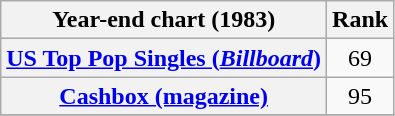<table class="wikitable sortable plainrowheaders">
<tr>
<th>Year-end chart (1983)</th>
<th>Rank</th>
</tr>
<tr>
<th scope="row"><a href='#'>US Top Pop Singles (<em>Billboard</em>)</a></th>
<td align="center">69</td>
</tr>
<tr>
<th scope="row"><a href='#'>Cashbox (magazine)</a></th>
<td style="text-align:center;">95</td>
</tr>
<tr>
</tr>
</table>
